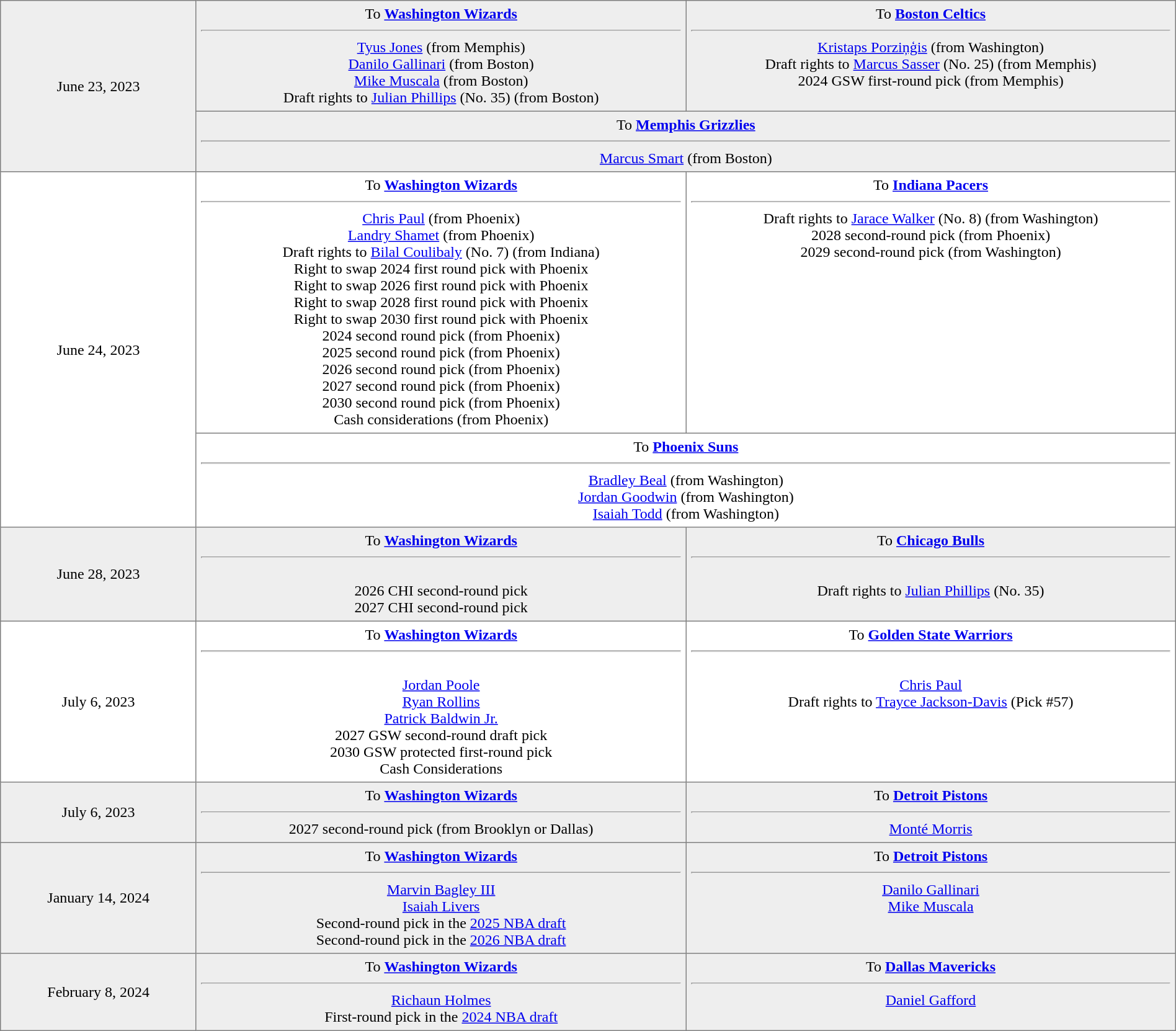<table border="1" style="border-collapse:collapse; text-align:center; width:100%;"  cellpadding="5">
<tr style="background:#eee;">
<td style="width:12%" rowspan=2>June 23, 2023</td>
<td style="width:30%" valign="top">To <strong><a href='#'>Washington Wizards</a></strong><hr><a href='#'>Tyus Jones</a> (from Memphis)<br><a href='#'>Danilo Gallinari</a> (from Boston)<br><a href='#'>Mike Muscala</a> (from Boston)<br>Draft rights to <a href='#'>Julian Phillips</a> (No. 35) (from Boston)</td>
<td style="width:30%" valign="top">To <strong><a href='#'>Boston Celtics</a></strong><hr><a href='#'>Kristaps Porziņģis</a> (from Washington)<br>Draft rights to <a href='#'>Marcus Sasser</a> (No. 25) (from Memphis)<br>2024 GSW first-round pick (from Memphis)</td>
</tr>
<tr style="background:#eee;">
<td style="width:30%" valign="top" colspan=2>To <strong><a href='#'>Memphis Grizzlies</a></strong><hr><a href='#'>Marcus Smart</a> (from Boston)</td>
</tr>
<tr>
<td style="width:12%" rowspan=2>June 24, 2023</td>
<td style="width:30%" valign="top">To <strong><a href='#'>Washington Wizards</a></strong><hr><a href='#'>Chris Paul</a> (from Phoenix)<br><a href='#'>Landry Shamet</a> (from Phoenix)<br>Draft rights to <a href='#'>Bilal Coulibaly</a> (No. 7) (from Indiana)<br>Right to swap 2024 first round pick with Phoenix<br>Right to swap 2026 first round pick with Phoenix<br>Right to swap 2028 first round pick with Phoenix<br>Right to swap 2030 first round pick with Phoenix<br>2024 second round pick (from Phoenix)<br>2025 second round pick (from Phoenix)<br>2026 second round pick (from Phoenix)<br>2027 second round pick (from Phoenix)<br>2030 second round pick (from Phoenix)<br>Cash considerations (from Phoenix)</td>
<td style="width:30%" valign="top">To <strong><a href='#'>Indiana Pacers</a></strong><hr>Draft rights to <a href='#'>Jarace Walker</a> (No. 8) (from Washington)<br>2028 second-round pick (from Phoenix)<br>2029 second-round pick (from Washington)</td>
</tr>
<tr>
<td style="width:30%" valign="top" colspan=2>To <strong><a href='#'>Phoenix Suns</a></strong><hr><a href='#'>Bradley Beal</a> (from Washington)<br><a href='#'>Jordan Goodwin</a> (from Washington)<br><a href='#'>Isaiah Todd</a> (from Washington)</td>
</tr>
<tr style="background:#eee;">
<td>June 28, 2023</td>
<td style="width:30%" valign="top">To <strong><a href='#'>Washington Wizards</a></strong><hr><br>2026 CHI second-round pick <br> 2027 CHI second-round pick <br></td>
<td style="width:30%" valign="top">To <strong><a href='#'>Chicago Bulls</a></strong><hr><br>Draft rights to <a href='#'>Julian Phillips</a> (No. 35) <br></td>
</tr>
<tr>
<td>July 6, 2023</td>
<td valign="top">To <strong><a href='#'>Washington Wizards</a></strong><hr><br><a href='#'>Jordan Poole</a> <br> <a href='#'>Ryan Rollins</a> <br> <a href='#'>Patrick Baldwin Jr.</a> <br> 2027 GSW second-round draft pick <br> 2030 GSW protected first-round pick <br> Cash Considerations</td>
<td valign="top">To <strong><a href='#'>Golden State Warriors</a></strong><hr><br><a href='#'>Chris Paul</a> <br> Draft rights to <a href='#'>Trayce Jackson-Davis</a> (Pick #57) <br></td>
</tr>
<tr style="background:#eee;">
<td>July 6, 2023</td>
<td>To <strong><a href='#'>Washington Wizards</a></strong><hr>2027 second-round pick (from Brooklyn or Dallas)</td>
<td>To <strong><a href='#'>Detroit Pistons</a></strong><hr><a href='#'>Monté Morris</a></td>
</tr>
<tr style="background:#eee;">
<td>January 14, 2024</td>
<td valign="top">To <strong><a href='#'>Washington Wizards</a></strong><hr><a href='#'>Marvin Bagley III</a> <br> <a href='#'>Isaiah Livers</a> <br> Second-round pick in the <a href='#'>2025 NBA draft</a> <br> Second-round pick in the <a href='#'>2026 NBA draft</a></td>
<td valign="top">To <strong><a href='#'>Detroit Pistons</a></strong><hr><a href='#'>Danilo Gallinari</a> <br> <a href='#'>Mike Muscala</a></td>
</tr>
<tr style="background:#eee;">
<td>February 8, 2024</td>
<td valign="top">To <strong><a href='#'>Washington Wizards</a></strong><hr><a href='#'>Richaun Holmes</a> <br> First-round pick in the <a href='#'>2024 NBA draft</a></td>
<td valign="top">To <strong><a href='#'>Dallas Mavericks</a></strong><hr><a href='#'>Daniel Gafford</a></td>
</tr>
</table>
